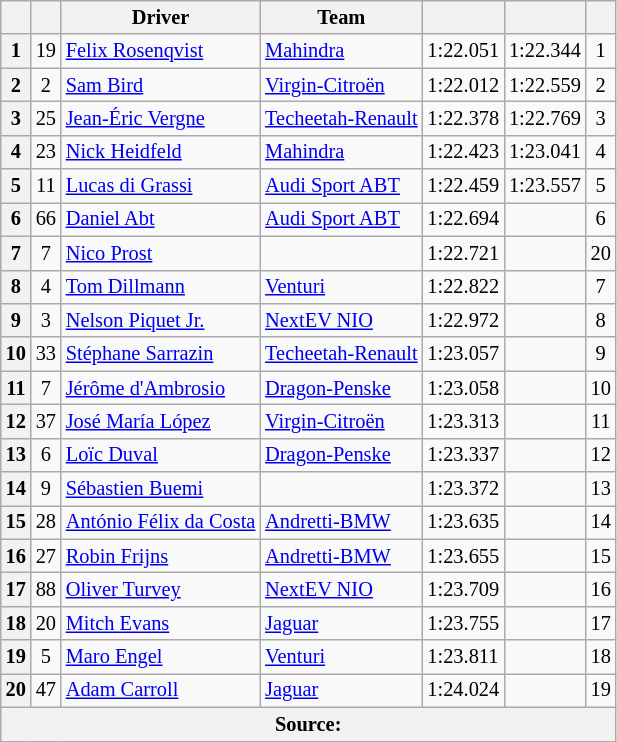<table class="wikitable sortable" style="font-size: 85%">
<tr>
<th scope="col"></th>
<th scope="col"></th>
<th scope="col">Driver</th>
<th scope="col">Team</th>
<th scope="col"></th>
<th scope="col"></th>
<th scope="col"></th>
</tr>
<tr>
<th scope="row ">1</th>
<td align="center">19</td>
<td data-sort-value="ROS"> <a href='#'>Felix Rosenqvist</a></td>
<td><a href='#'>Mahindra</a></td>
<td>1:22.051</td>
<td>1:22.344</td>
<td align="center">1</td>
</tr>
<tr>
<th scope="row ">2</th>
<td align="center">2</td>
<td data-sort-value="BIR"> <a href='#'>Sam Bird</a></td>
<td><a href='#'>Virgin-Citroën</a></td>
<td>1:22.012</td>
<td>1:22.559</td>
<td align="center">2</td>
</tr>
<tr>
<th scope="row ">3</th>
<td align="center">25</td>
<td data-sort-value="VER"> <a href='#'>Jean-Éric Vergne</a></td>
<td><a href='#'>Techeetah-Renault</a></td>
<td>1:22.378</td>
<td>1:22.769</td>
<td align="center">3</td>
</tr>
<tr>
<th scope="row ">4</th>
<td align="center">23</td>
<td data-sort-value="HEI"> <a href='#'>Nick Heidfeld</a></td>
<td><a href='#'>Mahindra</a></td>
<td>1:22.423</td>
<td>1:23.041</td>
<td align="center">4</td>
</tr>
<tr>
<th scope="row ">5</th>
<td align="center">11</td>
<td data-sort-value="DIG"> <a href='#'>Lucas di Grassi</a></td>
<td><a href='#'>Audi Sport ABT</a></td>
<td>1:22.459</td>
<td>1:23.557</td>
<td align="center">5</td>
</tr>
<tr>
<th scope="row ">6</th>
<td align="center">66</td>
<td data-sort-value="ABT"> <a href='#'>Daniel Abt</a></td>
<td><a href='#'>Audi Sport ABT</a></td>
<td>1:22.694</td>
<td></td>
<td align="center">6</td>
</tr>
<tr>
<th scope="row ">7</th>
<td align="center">7</td>
<td data-sort-value="PRO"> <a href='#'>Nico Prost</a></td>
<td><a href='#'></a></td>
<td>1:22.721</td>
<td></td>
<td align="center">20</td>
</tr>
<tr>
<th scope="row ">8</th>
<td align="center">4</td>
<td data-sort-value="DIL"> <a href='#'>Tom Dillmann</a></td>
<td><a href='#'>Venturi</a></td>
<td>1:22.822</td>
<td></td>
<td align="center">7</td>
</tr>
<tr>
<th scope="row ">9</th>
<td align="center">3</td>
<td data-sort-value="PIQ"> <a href='#'>Nelson Piquet Jr.</a></td>
<td><a href='#'>NextEV NIO</a></td>
<td>1:22.972</td>
<td></td>
<td align="center">8</td>
</tr>
<tr>
<th scope="row ">10</th>
<td align="center">33</td>
<td data-sort-value="SAR"> <a href='#'>Stéphane Sarrazin</a></td>
<td><a href='#'>Techeetah-Renault</a></td>
<td>1:23.057</td>
<td></td>
<td align="center">9</td>
</tr>
<tr>
<th scope="row ">11</th>
<td align="center">7</td>
<td data-sort-value="DAM"> <a href='#'>Jérôme d'Ambrosio</a></td>
<td><a href='#'>Dragon-Penske</a></td>
<td>1:23.058</td>
<td></td>
<td align="center">10</td>
</tr>
<tr>
<th scope="row ">12</th>
<td align="center">37</td>
<td data-sort-value="LOP"> <a href='#'>José María López</a></td>
<td><a href='#'>Virgin-Citroën</a></td>
<td>1:23.313</td>
<td></td>
<td align="center">11</td>
</tr>
<tr>
<th scope="row ">13</th>
<td align="center">6</td>
<td data-sort-value="DUV"> <a href='#'>Loïc Duval</a></td>
<td><a href='#'>Dragon-Penske</a></td>
<td>1:23.337</td>
<td></td>
<td align="center">12</td>
</tr>
<tr>
<th scope="row ">14</th>
<td align="center">9</td>
<td data-sort-value="BUE"> <a href='#'>Sébastien Buemi</a></td>
<td><a href='#'></a></td>
<td>1:23.372</td>
<td></td>
<td align="center">13</td>
</tr>
<tr>
<th scope="row ">15</th>
<td align="center">28</td>
<td data-sort-value="FDC"> <a href='#'>António Félix da Costa</a></td>
<td><a href='#'>Andretti-BMW</a></td>
<td>1:23.635</td>
<td></td>
<td align="center">14</td>
</tr>
<tr>
<th scope="row ">16</th>
<td align="center">27</td>
<td data-sort-value="FRI"> <a href='#'>Robin Frijns</a></td>
<td><a href='#'>Andretti-BMW</a></td>
<td>1:23.655</td>
<td></td>
<td align="center">15</td>
</tr>
<tr>
<th scope="row ">17</th>
<td align="center">88</td>
<td data-sort-value="TUR"> <a href='#'>Oliver Turvey</a></td>
<td><a href='#'>NextEV NIO</a></td>
<td>1:23.709</td>
<td></td>
<td align="center">16</td>
</tr>
<tr>
<th scope="row ">18</th>
<td align="center">20</td>
<td data-sort-value="EVA"> <a href='#'>Mitch Evans</a></td>
<td><a href='#'>Jaguar</a></td>
<td>1:23.755</td>
<td></td>
<td align="center">17</td>
</tr>
<tr>
<th scope="row ">19</th>
<td align="center">5</td>
<td data-sort-value="ENG"> <a href='#'>Maro Engel</a></td>
<td><a href='#'>Venturi</a></td>
<td>1:23.811</td>
<td></td>
<td align="center">18</td>
</tr>
<tr>
<th scope="row ">20</th>
<td align="center">47</td>
<td data-sort-value="CAR"> <a href='#'>Adam Carroll</a></td>
<td><a href='#'>Jaguar</a></td>
<td>1:24.024</td>
<td></td>
<td align="center">19</td>
</tr>
<tr>
<th colspan="7">Source:</th>
</tr>
</table>
